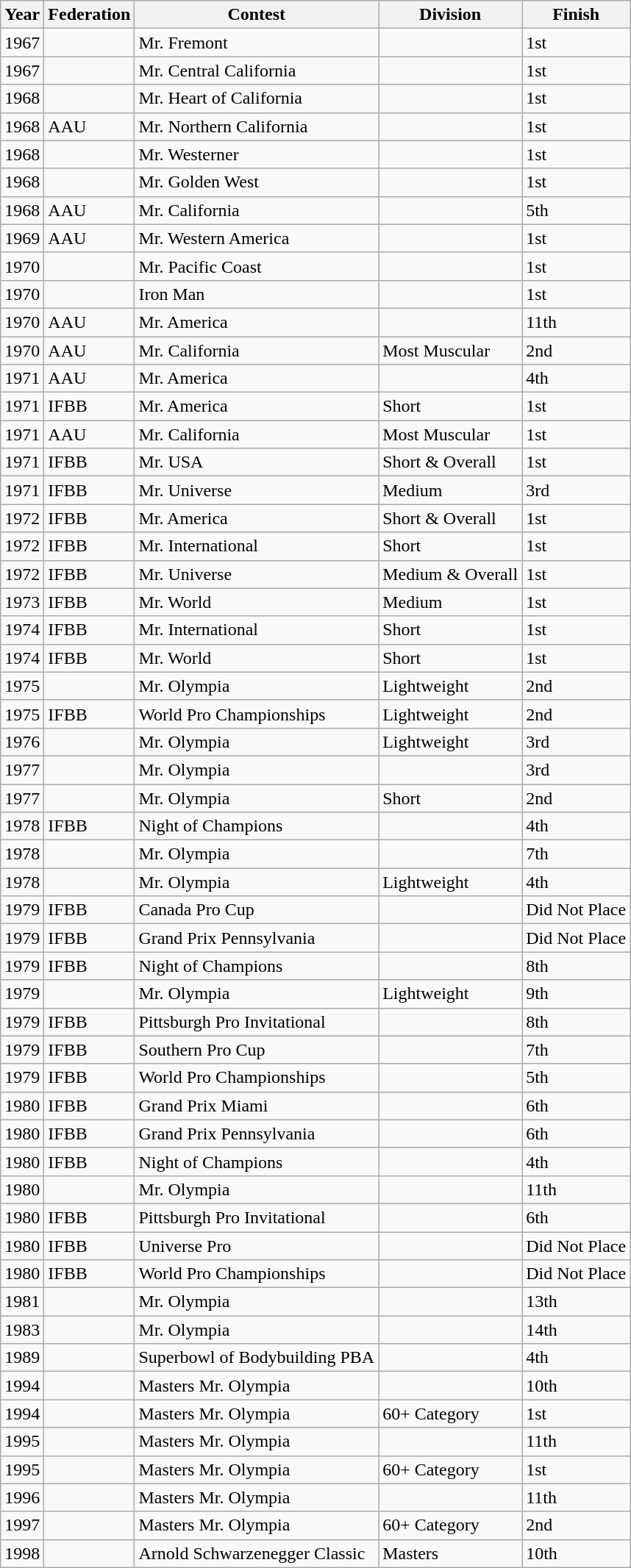<table class="wikitable">
<tr>
<th>Year</th>
<th>Federation</th>
<th>Contest</th>
<th>Division</th>
<th>Finish</th>
</tr>
<tr>
<td>1967</td>
<td></td>
<td>Mr. Fremont</td>
<td></td>
<td>1st</td>
</tr>
<tr>
<td>1967</td>
<td></td>
<td>Mr. Central California</td>
<td></td>
<td>1st</td>
</tr>
<tr>
<td>1968</td>
<td></td>
<td>Mr. Heart of California</td>
<td></td>
<td>1st</td>
</tr>
<tr>
<td>1968</td>
<td>AAU</td>
<td>Mr. Northern California</td>
<td></td>
<td>1st</td>
</tr>
<tr>
<td>1968</td>
<td></td>
<td>Mr. Westerner</td>
<td></td>
<td>1st</td>
</tr>
<tr>
<td>1968</td>
<td></td>
<td>Mr. Golden West</td>
<td></td>
<td>1st</td>
</tr>
<tr>
<td>1968</td>
<td>AAU</td>
<td>Mr. California</td>
<td></td>
<td>5th</td>
</tr>
<tr>
<td>1969</td>
<td>AAU</td>
<td>Mr. Western America</td>
<td></td>
<td>1st</td>
</tr>
<tr>
<td>1970</td>
<td></td>
<td>Mr. Pacific Coast</td>
<td></td>
<td>1st</td>
</tr>
<tr>
<td>1970</td>
<td></td>
<td>Iron Man</td>
<td></td>
<td>1st</td>
</tr>
<tr>
<td>1970</td>
<td>AAU</td>
<td>Mr. America</td>
<td></td>
<td>11th</td>
</tr>
<tr>
<td>1970</td>
<td>AAU</td>
<td>Mr. California</td>
<td>Most Muscular</td>
<td>2nd</td>
</tr>
<tr>
<td>1971</td>
<td>AAU</td>
<td>Mr. America</td>
<td></td>
<td>4th</td>
</tr>
<tr>
<td>1971</td>
<td>IFBB</td>
<td>Mr. America</td>
<td>Short</td>
<td>1st</td>
</tr>
<tr>
<td>1971</td>
<td>AAU</td>
<td>Mr. California</td>
<td>Most Muscular</td>
<td>1st</td>
</tr>
<tr>
<td>1971</td>
<td>IFBB</td>
<td>Mr. USA</td>
<td>Short & Overall</td>
<td>1st</td>
</tr>
<tr>
<td>1971</td>
<td>IFBB</td>
<td>Mr. Universe</td>
<td>Medium</td>
<td>3rd</td>
</tr>
<tr>
<td>1972</td>
<td>IFBB</td>
<td>Mr. America</td>
<td>Short & Overall</td>
<td>1st</td>
</tr>
<tr>
<td>1972</td>
<td>IFBB</td>
<td>Mr. International</td>
<td>Short</td>
<td>1st</td>
</tr>
<tr>
<td>1972</td>
<td>IFBB</td>
<td>Mr. Universe</td>
<td>Medium & Overall</td>
<td>1st</td>
</tr>
<tr>
<td>1973</td>
<td>IFBB</td>
<td>Mr. World</td>
<td>Medium</td>
<td>1st</td>
</tr>
<tr>
<td>1974</td>
<td>IFBB</td>
<td>Mr. International</td>
<td>Short</td>
<td>1st</td>
</tr>
<tr>
<td>1974</td>
<td>IFBB</td>
<td>Mr. World</td>
<td>Short</td>
<td>1st</td>
</tr>
<tr>
<td>1975</td>
<td></td>
<td>Mr. Olympia</td>
<td>Lightweight</td>
<td>2nd</td>
</tr>
<tr>
<td>1975</td>
<td>IFBB</td>
<td>World Pro Championships</td>
<td>Lightweight</td>
<td>2nd</td>
</tr>
<tr>
<td>1976</td>
<td></td>
<td>Mr. Olympia</td>
<td>Lightweight</td>
<td>3rd</td>
</tr>
<tr>
<td>1977</td>
<td></td>
<td>Mr. Olympia</td>
<td></td>
<td>3rd</td>
</tr>
<tr>
<td>1977</td>
<td></td>
<td>Mr. Olympia</td>
<td>Short</td>
<td>2nd</td>
</tr>
<tr>
<td>1978</td>
<td>IFBB</td>
<td>Night of Champions</td>
<td></td>
<td>4th</td>
</tr>
<tr>
<td>1978</td>
<td></td>
<td>Mr. Olympia</td>
<td></td>
<td>7th</td>
</tr>
<tr>
<td>1978</td>
<td></td>
<td>Mr. Olympia</td>
<td>Lightweight</td>
<td>4th</td>
</tr>
<tr>
<td>1979</td>
<td>IFBB</td>
<td>Canada Pro Cup</td>
<td></td>
<td>Did Not Place</td>
</tr>
<tr>
<td>1979</td>
<td>IFBB</td>
<td>Grand Prix Pennsylvania</td>
<td></td>
<td>Did Not Place</td>
</tr>
<tr>
<td>1979</td>
<td>IFBB</td>
<td>Night of Champions</td>
<td></td>
<td>8th</td>
</tr>
<tr>
<td>1979</td>
<td></td>
<td>Mr. Olympia</td>
<td>Lightweight</td>
<td>9th</td>
</tr>
<tr>
<td>1979</td>
<td>IFBB</td>
<td>Pittsburgh Pro Invitational</td>
<td></td>
<td>8th</td>
</tr>
<tr>
<td>1979</td>
<td>IFBB</td>
<td>Southern Pro Cup</td>
<td></td>
<td>7th</td>
</tr>
<tr>
<td>1979</td>
<td>IFBB</td>
<td>World Pro Championships</td>
<td></td>
<td>5th</td>
</tr>
<tr>
<td>1980</td>
<td>IFBB</td>
<td>Grand Prix Miami</td>
<td></td>
<td>6th</td>
</tr>
<tr>
<td>1980</td>
<td>IFBB</td>
<td>Grand Prix Pennsylvania</td>
<td></td>
<td>6th</td>
</tr>
<tr>
<td>1980</td>
<td>IFBB</td>
<td>Night of Champions</td>
<td></td>
<td>4th</td>
</tr>
<tr>
<td>1980</td>
<td></td>
<td>Mr. Olympia</td>
<td></td>
<td>11th</td>
</tr>
<tr>
<td>1980</td>
<td>IFBB</td>
<td>Pittsburgh Pro Invitational</td>
<td></td>
<td>6th</td>
</tr>
<tr>
<td>1980</td>
<td>IFBB</td>
<td>Universe Pro</td>
<td></td>
<td>Did Not Place</td>
</tr>
<tr>
<td>1980</td>
<td>IFBB</td>
<td>World Pro Championships</td>
<td></td>
<td>Did Not Place</td>
</tr>
<tr>
<td>1981</td>
<td></td>
<td>Mr. Olympia</td>
<td></td>
<td>13th</td>
</tr>
<tr>
<td>1983</td>
<td></td>
<td>Mr. Olympia</td>
<td></td>
<td>14th</td>
</tr>
<tr>
<td>1989</td>
<td></td>
<td>Superbowl of Bodybuilding PBA</td>
<td></td>
<td>4th</td>
</tr>
<tr>
<td>1994</td>
<td></td>
<td>Masters Mr. Olympia</td>
<td></td>
<td>10th</td>
</tr>
<tr>
<td>1994</td>
<td></td>
<td>Masters Mr. Olympia</td>
<td>60+ Category</td>
<td>1st</td>
</tr>
<tr>
<td>1995</td>
<td></td>
<td>Masters Mr. Olympia</td>
<td></td>
<td>11th</td>
</tr>
<tr>
<td>1995</td>
<td></td>
<td>Masters Mr. Olympia</td>
<td>60+ Category</td>
<td>1st</td>
</tr>
<tr>
<td>1996</td>
<td></td>
<td>Masters Mr. Olympia</td>
<td></td>
<td>11th</td>
</tr>
<tr>
<td>1997</td>
<td></td>
<td>Masters Mr. Olympia</td>
<td>60+ Category</td>
<td>2nd</td>
</tr>
<tr>
<td>1998</td>
<td></td>
<td>Arnold Schwarzenegger Classic</td>
<td>Masters</td>
<td>10th</td>
</tr>
</table>
